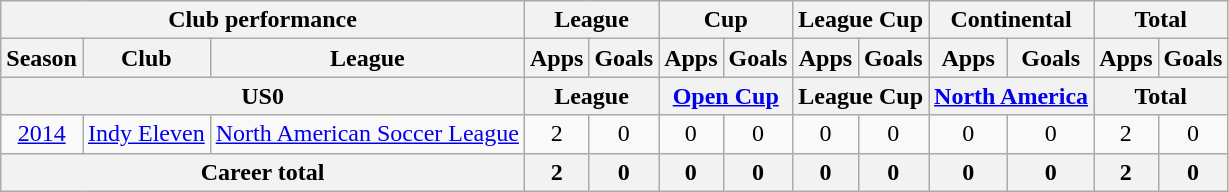<table class="wikitable" style="text-align:center">
<tr>
<th colspan=3>Club performance</th>
<th colspan=2>League</th>
<th colspan=2>Cup</th>
<th colspan=2>League Cup</th>
<th colspan=2>Continental</th>
<th colspan=2>Total</th>
</tr>
<tr>
<th>Season</th>
<th>Club</th>
<th>League</th>
<th>Apps</th>
<th>Goals</th>
<th>Apps</th>
<th>Goals</th>
<th>Apps</th>
<th>Goals</th>
<th>Apps</th>
<th>Goals</th>
<th>Apps</th>
<th>Goals</th>
</tr>
<tr>
<th colspan=3>US0</th>
<th colspan=2>League</th>
<th colspan=2><a href='#'>Open Cup</a></th>
<th colspan=2>League Cup</th>
<th colspan=2><a href='#'>North America</a></th>
<th colspan=2>Total</th>
</tr>
<tr>
<td><a href='#'>2014</a></td>
<td><a href='#'>Indy Eleven</a></td>
<td><a href='#'>North American Soccer League</a></td>
<td>2</td>
<td>0</td>
<td>0</td>
<td>0</td>
<td>0</td>
<td>0</td>
<td>0</td>
<td>0</td>
<td>2</td>
<td>0</td>
</tr>
<tr>
<th colspan=3>Career total</th>
<th>2</th>
<th>0</th>
<th>0</th>
<th>0</th>
<th>0</th>
<th>0</th>
<th>0</th>
<th>0</th>
<th>2</th>
<th>0</th>
</tr>
</table>
